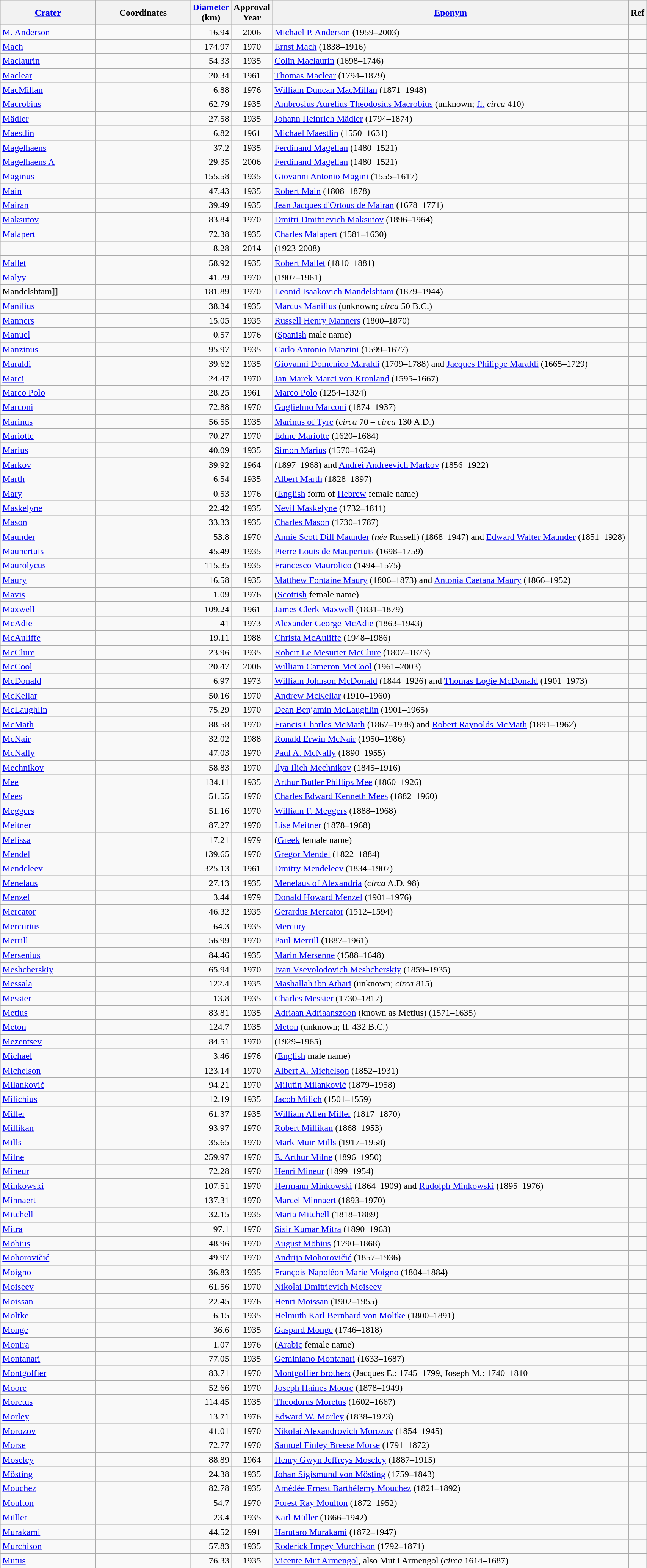<table class="wikitable sortable" style="min-width: 90%">
<tr>
<th style="width:10em"><a href='#'>Crater</a></th>
<th data-sort-type="number" style="width:10em">Coordinates</th>
<th><a href='#'>Diameter</a><br>(km)</th>
<th>Approval<br>Year</th>
<th><a href='#'>Eponym</a></th>
<th>Ref</th>
</tr>
<tr id="M. Anderson">
<td><a href='#'>M. Anderson</a></td>
<td></td>
<td align=right>16.94</td>
<td align=center>2006</td>
<td><a href='#'>Michael P. Anderson</a> (1959–2003)</td>
<td></td>
</tr>
<tr id="Mach">
<td><a href='#'>Mach</a></td>
<td></td>
<td align=right>174.97</td>
<td align=center>1970</td>
<td><a href='#'>Ernst Mach</a> (1838–1916)</td>
<td></td>
</tr>
<tr id="Maclaurin">
<td><a href='#'>Maclaurin</a></td>
<td></td>
<td align=right>54.33</td>
<td align=center>1935</td>
<td><a href='#'>Colin Maclaurin</a> (1698–1746)</td>
<td></td>
</tr>
<tr id="Maclear">
<td><a href='#'>Maclear</a></td>
<td></td>
<td align=right>20.34</td>
<td align=center>1961</td>
<td><a href='#'>Thomas Maclear</a> (1794–1879)</td>
<td></td>
</tr>
<tr id="MacMillan">
<td><a href='#'>MacMillan</a></td>
<td></td>
<td align=right>6.88</td>
<td align=center>1976</td>
<td><a href='#'>William Duncan MacMillan</a> (1871–1948)</td>
<td></td>
</tr>
<tr id="Macrobius">
<td><a href='#'>Macrobius</a></td>
<td></td>
<td align=right>62.79</td>
<td align=center>1935</td>
<td><a href='#'>Ambrosius Aurelius Theodosius Macrobius</a> (unknown; <a href='#'>fl.</a> <em>circa</em> 410)</td>
<td></td>
</tr>
<tr id="Mädler">
<td><a href='#'>Mädler</a></td>
<td></td>
<td align=right>27.58</td>
<td align=center>1935</td>
<td><a href='#'>Johann Heinrich Mädler</a> (1794–1874)</td>
<td></td>
</tr>
<tr id="Maestlin">
<td><a href='#'>Maestlin</a></td>
<td></td>
<td align=right>6.82</td>
<td align=center>1961</td>
<td><a href='#'>Michael Maestlin</a> (1550–1631)</td>
<td></td>
</tr>
<tr id="Magelhaens">
<td><a href='#'>Magelhaens</a></td>
<td></td>
<td align=right>37.2</td>
<td align=center>1935</td>
<td><a href='#'>Ferdinand Magellan</a> (1480–1521)</td>
<td></td>
</tr>
<tr id="Magelhaens A">
<td><a href='#'>Magelhaens A</a></td>
<td></td>
<td align=right>29.35</td>
<td align=center>2006</td>
<td><a href='#'>Ferdinand Magellan</a> (1480–1521)</td>
<td></td>
</tr>
<tr id="Maginus">
<td><a href='#'>Maginus</a></td>
<td></td>
<td align=right>155.58</td>
<td align=center>1935</td>
<td><a href='#'>Giovanni Antonio Magini</a> (1555–1617)</td>
<td></td>
</tr>
<tr id="Main">
<td><a href='#'>Main</a></td>
<td></td>
<td align=right>47.43</td>
<td align=center>1935</td>
<td><a href='#'>Robert Main</a> (1808–1878)</td>
<td></td>
</tr>
<tr id="Mairan">
<td><a href='#'>Mairan</a></td>
<td></td>
<td align=right>39.49</td>
<td align=center>1935</td>
<td><a href='#'>Jean Jacques d'Ortous de Mairan</a> (1678–1771)</td>
<td></td>
</tr>
<tr id="Maksutov">
<td><a href='#'>Maksutov</a></td>
<td></td>
<td align=right>83.84</td>
<td align=center>1970</td>
<td><a href='#'>Dmitri Dmitrievich Maksutov</a> (1896–1964)</td>
<td></td>
</tr>
<tr id="Malapert">
<td><a href='#'>Malapert</a></td>
<td></td>
<td align=right>72.38</td>
<td align=center>1935</td>
<td><a href='#'>Charles Malapert</a> (1581–1630)</td>
<td></td>
</tr>
<tr id="Malinkin">
<td></td>
<td></td>
<td align=right>8.28</td>
<td align=center>2014</td>
<td> (1923-2008)</td>
<td></td>
</tr>
<tr id="Mallet">
<td><a href='#'>Mallet</a></td>
<td></td>
<td align=right>58.92</td>
<td align=center>1935</td>
<td><a href='#'>Robert Mallet</a> (1810–1881)</td>
<td></td>
</tr>
<tr id="Malyy">
<td><a href='#'>Malyy</a></td>
<td></td>
<td align=right>41.29</td>
<td align=center>1970</td>
<td> (1907–1961)</td>
<td></td>
</tr>
<tr id="Mandel'shtam">
<td [[Mandel>Mandelshtam]]</td>
<td></td>
<td align=right>181.89</td>
<td align=center>1970</td>
<td><a href='#'>Leonid Isaakovich Mandelshtam</a> (1879–1944)</td>
<td></td>
</tr>
<tr id="Manilius">
<td><a href='#'>Manilius</a></td>
<td></td>
<td align=right>38.34</td>
<td align=center>1935</td>
<td><a href='#'>Marcus Manilius</a> (unknown; <em>circa</em> 50 B.C.)</td>
<td></td>
</tr>
<tr id="Manners">
<td><a href='#'>Manners</a></td>
<td></td>
<td align=right>15.05</td>
<td align=center>1935</td>
<td><a href='#'>Russell Henry Manners</a> (1800–1870)</td>
<td></td>
</tr>
<tr id="Manuel">
<td><a href='#'>Manuel</a></td>
<td></td>
<td align=right>0.57</td>
<td align=center>1976</td>
<td>(<a href='#'>Spanish</a> male name)</td>
<td></td>
</tr>
<tr id="Manzinus">
<td><a href='#'>Manzinus</a></td>
<td></td>
<td align=right>95.97</td>
<td align=center>1935</td>
<td><a href='#'>Carlo Antonio Manzini</a> (1599–1677)</td>
<td></td>
</tr>
<tr id="Maraldi">
<td><a href='#'>Maraldi</a></td>
<td></td>
<td align=right>39.62</td>
<td align=center>1935</td>
<td><a href='#'>Giovanni Domenico Maraldi</a> (1709–1788) and <a href='#'>Jacques Philippe Maraldi</a> (1665–1729)</td>
<td></td>
</tr>
<tr id="Marci">
<td><a href='#'>Marci</a></td>
<td></td>
<td align=right>24.47</td>
<td align=center>1970</td>
<td><a href='#'>Jan Marek Marci von Kronland</a> (1595–1667)</td>
<td></td>
</tr>
<tr id="Marco Polo">
<td><a href='#'>Marco Polo</a></td>
<td></td>
<td align=right>28.25</td>
<td align=center>1961</td>
<td><a href='#'>Marco Polo</a> (1254–1324)</td>
<td></td>
</tr>
<tr id="Marconi">
<td><a href='#'>Marconi</a></td>
<td></td>
<td align=right>72.88</td>
<td align=center>1970</td>
<td><a href='#'>Guglielmo Marconi</a> (1874–1937)</td>
<td></td>
</tr>
<tr id="Marinus">
<td><a href='#'>Marinus</a></td>
<td></td>
<td align=right>56.55</td>
<td align=center>1935</td>
<td><a href='#'>Marinus of Tyre</a> (<em>circa</em> 70 – <em>circa</em> 130 A.D.)</td>
<td></td>
</tr>
<tr id="Mariotte">
<td><a href='#'>Mariotte</a></td>
<td></td>
<td align=right>70.27</td>
<td align=center>1970</td>
<td><a href='#'>Edme Mariotte</a> (1620–1684)</td>
<td></td>
</tr>
<tr id="Marius">
<td><a href='#'>Marius</a></td>
<td></td>
<td align=right>40.09</td>
<td align=center>1935</td>
<td><a href='#'>Simon Marius</a> (1570–1624)</td>
<td></td>
</tr>
<tr id="Markov">
<td><a href='#'>Markov</a></td>
<td></td>
<td align=right>39.92</td>
<td align=center>1964</td>
<td> (1897–1968) and <a href='#'>Andrei Andreevich Markov</a> (1856–1922)</td>
<td></td>
</tr>
<tr id="Marth">
<td><a href='#'>Marth</a></td>
<td></td>
<td align=right>6.54</td>
<td align=center>1935</td>
<td><a href='#'>Albert Marth</a> (1828–1897)</td>
<td></td>
</tr>
<tr id="Mary">
<td><a href='#'>Mary</a></td>
<td></td>
<td align=right>0.53</td>
<td align=center>1976</td>
<td>(<a href='#'>English</a> form of <a href='#'>Hebrew</a> female name)</td>
<td></td>
</tr>
<tr id="Maskelyne">
<td><a href='#'>Maskelyne</a></td>
<td></td>
<td align=right>22.42</td>
<td align=center>1935</td>
<td><a href='#'>Nevil Maskelyne</a> (1732–1811)</td>
<td></td>
</tr>
<tr id="Mason">
<td><a href='#'>Mason</a></td>
<td></td>
<td align=right>33.33</td>
<td align=center>1935</td>
<td><a href='#'>Charles Mason</a> (1730–1787)</td>
<td></td>
</tr>
<tr id="Maunder">
<td><a href='#'>Maunder</a></td>
<td></td>
<td align=right>53.8</td>
<td align=center>1970</td>
<td><a href='#'>Annie Scott Dill Maunder</a> (<em>née</em> Russell) (1868–1947) and <a href='#'>Edward Walter Maunder</a> (1851–1928)</td>
<td></td>
</tr>
<tr id="Maupertuis">
<td><a href='#'>Maupertuis</a></td>
<td></td>
<td align=right>45.49</td>
<td align=center>1935</td>
<td><a href='#'>Pierre Louis de Maupertuis</a> (1698–1759)</td>
<td></td>
</tr>
<tr id="Maurolycus">
<td><a href='#'>Maurolycus</a></td>
<td></td>
<td align=right>115.35</td>
<td align=center>1935</td>
<td><a href='#'>Francesco Maurolico</a> (1494–1575)</td>
<td></td>
</tr>
<tr id="Maury">
<td><a href='#'>Maury</a></td>
<td></td>
<td align=right>16.58</td>
<td align=center>1935</td>
<td><a href='#'>Matthew Fontaine Maury</a> (1806–1873) and <a href='#'>Antonia Caetana Maury</a> (1866–1952)</td>
<td></td>
</tr>
<tr id="Mavis">
<td><a href='#'>Mavis</a></td>
<td></td>
<td align=right>1.09</td>
<td align=center>1976</td>
<td>(<a href='#'>Scottish</a> female name)</td>
<td></td>
</tr>
<tr id="Maxwell">
<td><a href='#'>Maxwell</a></td>
<td></td>
<td align=right>109.24</td>
<td align=center>1961</td>
<td><a href='#'>James Clerk Maxwell</a> (1831–1879)</td>
<td></td>
</tr>
<tr id="McAdie">
<td><a href='#'>McAdie</a></td>
<td></td>
<td align=right>41</td>
<td align=center>1973</td>
<td><a href='#'>Alexander George McAdie</a> (1863–1943)</td>
<td></td>
</tr>
<tr id="McAuliffe">
<td><a href='#'>McAuliffe</a></td>
<td></td>
<td align=right>19.11</td>
<td align=center>1988</td>
<td><a href='#'>Christa McAuliffe</a> (1948–1986)</td>
<td></td>
</tr>
<tr id="McClure">
<td><a href='#'>McClure</a></td>
<td></td>
<td align=right>23.96</td>
<td align=center>1935</td>
<td><a href='#'>Robert Le Mesurier McClure</a> (1807–1873)</td>
<td></td>
</tr>
<tr id="McCool">
<td><a href='#'>McCool</a></td>
<td></td>
<td align=right>20.47</td>
<td align=center>2006</td>
<td><a href='#'>William Cameron McCool</a> (1961–2003)</td>
<td></td>
</tr>
<tr id="McDonald">
<td><a href='#'>McDonald</a></td>
<td></td>
<td align=right>6.97</td>
<td align=center>1973</td>
<td><a href='#'>William Johnson McDonald</a> (1844–1926) and <a href='#'>Thomas Logie McDonald</a> (1901–1973)</td>
<td></td>
</tr>
<tr id="McKellar">
<td><a href='#'>McKellar</a></td>
<td></td>
<td align=right>50.16</td>
<td align=center>1970</td>
<td><a href='#'>Andrew McKellar</a> (1910–1960)</td>
<td></td>
</tr>
<tr id="McLaughlin">
<td><a href='#'>McLaughlin</a></td>
<td></td>
<td align=right>75.29</td>
<td align=center>1970</td>
<td><a href='#'>Dean Benjamin McLaughlin</a> (1901–1965)</td>
<td></td>
</tr>
<tr id="McMath">
<td><a href='#'>McMath</a></td>
<td></td>
<td align=right>88.58</td>
<td align=center>1970</td>
<td><a href='#'>Francis Charles McMath</a> (1867–1938) and <a href='#'>Robert Raynolds McMath</a> (1891–1962)</td>
<td></td>
</tr>
<tr id="McNair">
<td><a href='#'>McNair</a></td>
<td></td>
<td align=right>32.02</td>
<td align=center>1988</td>
<td><a href='#'>Ronald Erwin McNair</a> (1950–1986)</td>
<td></td>
</tr>
<tr id="McNally">
<td><a href='#'>McNally</a></td>
<td></td>
<td align=right>47.03</td>
<td align=center>1970</td>
<td><a href='#'>Paul A. McNally</a> (1890–1955)</td>
<td></td>
</tr>
<tr id="Mechnikov">
<td><a href='#'>Mechnikov</a></td>
<td></td>
<td align=right>58.83</td>
<td align=center>1970</td>
<td><a href='#'>Ilya Ilich Mechnikov</a> (1845–1916)</td>
<td></td>
</tr>
<tr id="Mee">
<td><a href='#'>Mee</a></td>
<td></td>
<td align=right>134.11</td>
<td align=center>1935</td>
<td><a href='#'>Arthur Butler Phillips Mee</a> (1860–1926)</td>
<td></td>
</tr>
<tr id="Mees">
<td><a href='#'>Mees</a></td>
<td></td>
<td align=right>51.55</td>
<td align=center>1970</td>
<td><a href='#'>Charles Edward Kenneth Mees</a> (1882–1960)</td>
<td></td>
</tr>
<tr id="Meggers">
<td><a href='#'>Meggers</a></td>
<td></td>
<td align=right>51.16</td>
<td align=center>1970</td>
<td><a href='#'>William F. Meggers</a> (1888–1968)</td>
<td></td>
</tr>
<tr id="Meitner">
<td><a href='#'>Meitner</a></td>
<td></td>
<td align=right>87.27</td>
<td align=center>1970</td>
<td><a href='#'>Lise Meitner</a> (1878–1968)</td>
<td></td>
</tr>
<tr id="Melissa">
<td><a href='#'>Melissa</a></td>
<td></td>
<td align=right>17.21</td>
<td align=center>1979</td>
<td>(<a href='#'>Greek</a> female name)</td>
<td></td>
</tr>
<tr id="Mendel">
<td><a href='#'>Mendel</a></td>
<td></td>
<td align=right>139.65</td>
<td align=center>1970</td>
<td><a href='#'>Gregor Mendel</a> (1822–1884)</td>
<td></td>
</tr>
<tr id="Mendeleev">
<td><a href='#'>Mendeleev</a></td>
<td></td>
<td align=right>325.13</td>
<td align=center>1961</td>
<td><a href='#'>Dmitry Mendeleev</a> (1834–1907)</td>
<td></td>
</tr>
<tr id="Menelaus">
<td><a href='#'>Menelaus</a></td>
<td></td>
<td align=right>27.13</td>
<td align=center>1935</td>
<td><a href='#'>Menelaus of Alexandria</a> (<em>circa</em> A.D. 98)</td>
<td></td>
</tr>
<tr id="Menzel">
<td><a href='#'>Menzel</a></td>
<td></td>
<td align=right>3.44</td>
<td align=center>1979</td>
<td><a href='#'>Donald Howard Menzel</a> (1901–1976)</td>
<td></td>
</tr>
<tr id="Mercator">
<td><a href='#'>Mercator</a></td>
<td></td>
<td align=right>46.32</td>
<td align=center>1935</td>
<td><a href='#'>Gerardus Mercator</a> (1512–1594)</td>
<td></td>
</tr>
<tr id="Mercurius">
<td><a href='#'>Mercurius</a></td>
<td></td>
<td align=right>64.3</td>
<td align=center>1935</td>
<td><a href='#'>Mercury</a></td>
<td></td>
</tr>
<tr id="Merrill">
<td><a href='#'>Merrill</a></td>
<td></td>
<td align=right>56.99</td>
<td align=center>1970</td>
<td><a href='#'>Paul Merrill</a> (1887–1961)</td>
<td></td>
</tr>
<tr id="Mersenius">
<td><a href='#'>Mersenius</a></td>
<td></td>
<td align=right>84.46</td>
<td align=center>1935</td>
<td><a href='#'>Marin Mersenne</a> (1588–1648)</td>
<td></td>
</tr>
<tr id="Meshcherskiy">
<td><a href='#'>Meshcherskiy</a></td>
<td></td>
<td align=right>65.94</td>
<td align=center>1970</td>
<td><a href='#'>Ivan Vsevolodovich Meshcherskiy</a> (1859–1935)</td>
<td></td>
</tr>
<tr id="Messala">
<td><a href='#'>Messala</a></td>
<td></td>
<td align=right>122.4</td>
<td align=center>1935</td>
<td><a href='#'>Mashallah ibn Athari</a> (unknown; <em>circa</em> 815)</td>
<td></td>
</tr>
<tr id="Messier">
<td><a href='#'>Messier</a></td>
<td></td>
<td align=right>13.8</td>
<td align=center>1935</td>
<td><a href='#'>Charles Messier</a> (1730–1817)</td>
<td></td>
</tr>
<tr id="Metius">
<td><a href='#'>Metius</a></td>
<td></td>
<td align=right>83.81</td>
<td align=center>1935</td>
<td><a href='#'>Adriaan Adriaanszoon</a> (known as Metius) (1571–1635)</td>
<td></td>
</tr>
<tr id="Meton">
<td><a href='#'>Meton</a></td>
<td></td>
<td align=right>124.7</td>
<td align=center>1935</td>
<td><a href='#'>Meton</a> (unknown; fl. 432 B.C.)</td>
<td></td>
</tr>
<tr id="Mezentsev">
<td><a href='#'>Mezentsev</a></td>
<td></td>
<td align=right>84.51</td>
<td align=center>1970</td>
<td> (1929–1965)</td>
<td></td>
</tr>
<tr id="Michael">
<td><a href='#'>Michael</a></td>
<td></td>
<td align=right>3.46</td>
<td align=center>1976</td>
<td>(<a href='#'>English</a> male name)</td>
<td></td>
</tr>
<tr id="Michelson">
<td><a href='#'>Michelson</a></td>
<td></td>
<td align=right>123.14</td>
<td align=center>1970</td>
<td><a href='#'>Albert A. Michelson</a> (1852–1931)</td>
<td></td>
</tr>
<tr id="Milankovič">
<td><a href='#'>Milankovič</a></td>
<td></td>
<td align=right>94.21</td>
<td align=center>1970</td>
<td><a href='#'>Milutin Milanković</a> (1879–1958)</td>
<td></td>
</tr>
<tr id="Milichius">
<td><a href='#'>Milichius</a></td>
<td></td>
<td align=right>12.19</td>
<td align=center>1935</td>
<td><a href='#'>Jacob Milich</a> (1501–1559)</td>
<td></td>
</tr>
<tr id="Miller">
<td><a href='#'>Miller</a></td>
<td></td>
<td align=right>61.37</td>
<td align=center>1935</td>
<td><a href='#'>William Allen Miller</a> (1817–1870)</td>
<td></td>
</tr>
<tr id="Millikan">
<td><a href='#'>Millikan</a></td>
<td></td>
<td align=right>93.97</td>
<td align=center>1970</td>
<td><a href='#'>Robert Millikan</a> (1868–1953)</td>
<td></td>
</tr>
<tr id="Mills">
<td><a href='#'>Mills</a></td>
<td></td>
<td align=right>35.65</td>
<td align=center>1970</td>
<td><a href='#'>Mark Muir Mills</a> (1917–1958)</td>
<td></td>
</tr>
<tr id="Milne">
<td><a href='#'>Milne</a></td>
<td></td>
<td align=right>259.97</td>
<td align=center>1970</td>
<td><a href='#'>E. Arthur Milne</a> (1896–1950)</td>
<td></td>
</tr>
<tr id="Mineur">
<td><a href='#'>Mineur</a></td>
<td></td>
<td align=right>72.28</td>
<td align=center>1970</td>
<td><a href='#'>Henri Mineur</a> (1899–1954)</td>
<td></td>
</tr>
<tr id="Minkowski">
<td><a href='#'>Minkowski</a></td>
<td></td>
<td align=right>107.51</td>
<td align=center>1970</td>
<td><a href='#'>Hermann Minkowski</a> (1864–1909) and <a href='#'>Rudolph Minkowski</a> (1895–1976)</td>
<td></td>
</tr>
<tr id="Minnaert">
<td><a href='#'>Minnaert</a></td>
<td></td>
<td align=right>137.31</td>
<td align=center>1970</td>
<td><a href='#'>Marcel Minnaert</a> (1893–1970)</td>
<td></td>
</tr>
<tr id="Mitchell">
<td><a href='#'>Mitchell</a></td>
<td></td>
<td align=right>32.15</td>
<td align=center>1935</td>
<td><a href='#'>Maria Mitchell</a> (1818–1889)</td>
<td></td>
</tr>
<tr id="Mitra">
<td><a href='#'>Mitra</a></td>
<td></td>
<td align=right>97.1</td>
<td align=center>1970</td>
<td><a href='#'>Sisir Kumar Mitra</a> (1890–1963)</td>
<td></td>
</tr>
<tr id="Möbius">
<td><a href='#'>Möbius</a></td>
<td></td>
<td align=right>48.96</td>
<td align=center>1970</td>
<td><a href='#'>August Möbius</a> (1790–1868)</td>
<td></td>
</tr>
<tr id="Mohorovičić">
<td><a href='#'>Mohorovičić</a></td>
<td></td>
<td align=right>49.97</td>
<td align=center>1970</td>
<td><a href='#'>Andrija Mohorovičić</a> (1857–1936)</td>
<td></td>
</tr>
<tr id="Moigno">
<td><a href='#'>Moigno</a></td>
<td></td>
<td align=right>36.83</td>
<td align=center>1935</td>
<td><a href='#'>François Napoléon Marie Moigno</a> (1804–1884)</td>
<td></td>
</tr>
<tr id="Moiseev">
<td><a href='#'>Moiseev</a></td>
<td></td>
<td align=right>61.56</td>
<td align=center>1970</td>
<td><a href='#'>Nikolai Dmitrievich Moiseev</a></td>
<td></td>
</tr>
<tr id="Moissan">
<td><a href='#'>Moissan</a></td>
<td></td>
<td align=right>22.45</td>
<td align=center>1976</td>
<td><a href='#'>Henri Moissan</a> (1902–1955)</td>
<td></td>
</tr>
<tr id="Moltke">
<td><a href='#'>Moltke</a></td>
<td></td>
<td align=right>6.15</td>
<td align=center>1935</td>
<td><a href='#'>Helmuth Karl Bernhard von Moltke</a> (1800–1891)</td>
<td></td>
</tr>
<tr id="Monge">
<td><a href='#'>Monge</a></td>
<td></td>
<td align=right>36.6</td>
<td align=center>1935</td>
<td><a href='#'>Gaspard Monge</a> (1746–1818)</td>
<td></td>
</tr>
<tr id="Monira">
<td><a href='#'>Monira</a></td>
<td></td>
<td align=right>1.07</td>
<td align=center>1976</td>
<td>(<a href='#'>Arabic</a> female name)</td>
<td></td>
</tr>
<tr id="Montanari">
<td><a href='#'>Montanari</a></td>
<td></td>
<td align=right>77.05</td>
<td align=center>1935</td>
<td><a href='#'>Geminiano Montanari</a> (1633–1687)</td>
<td></td>
</tr>
<tr id="Montgolfier">
<td><a href='#'>Montgolfier</a></td>
<td></td>
<td align=right>83.71</td>
<td align=center>1970</td>
<td><a href='#'>Montgolfier brothers</a> (Jacques E.: 1745–1799, Joseph M.: 1740–1810</td>
<td></td>
</tr>
<tr id="Moore">
<td><a href='#'>Moore</a></td>
<td></td>
<td align=right>52.66</td>
<td align=center>1970</td>
<td><a href='#'>Joseph Haines Moore</a> (1878–1949)</td>
<td></td>
</tr>
<tr id="Moretus">
<td><a href='#'>Moretus</a></td>
<td></td>
<td align=right>114.45</td>
<td align=center>1935</td>
<td><a href='#'>Theodorus Moretus</a> (1602–1667)</td>
<td></td>
</tr>
<tr id="Morley">
<td><a href='#'>Morley</a></td>
<td></td>
<td align=right>13.71</td>
<td align=center>1976</td>
<td><a href='#'>Edward W. Morley</a> (1838–1923)</td>
<td></td>
</tr>
<tr id="Morozov">
<td><a href='#'>Morozov</a></td>
<td></td>
<td align=right>41.01</td>
<td align=center>1970</td>
<td><a href='#'>Nikolai Alexandrovich Morozov</a> (1854–1945)</td>
<td></td>
</tr>
<tr id="Morse">
<td><a href='#'>Morse</a></td>
<td></td>
<td align=right>72.77</td>
<td align=center>1970</td>
<td><a href='#'>Samuel Finley Breese Morse</a> (1791–1872)</td>
<td></td>
</tr>
<tr id="Moseley">
<td><a href='#'>Moseley</a></td>
<td></td>
<td align=right>88.89</td>
<td align=center>1964</td>
<td><a href='#'>Henry Gwyn Jeffreys Moseley</a> (1887–1915)</td>
<td></td>
</tr>
<tr id="Mösting">
<td><a href='#'>Mösting</a></td>
<td></td>
<td align=right>24.38</td>
<td align=center>1935</td>
<td><a href='#'>Johan Sigismund von Mösting</a> (1759–1843)</td>
<td></td>
</tr>
<tr id="Mouchez">
<td><a href='#'>Mouchez</a></td>
<td></td>
<td align=right>82.78</td>
<td align=center>1935</td>
<td><a href='#'>Amédée Ernest Barthélemy Mouchez</a> (1821–1892)</td>
<td></td>
</tr>
<tr id="Moulton">
<td><a href='#'>Moulton</a></td>
<td></td>
<td align=right>54.7</td>
<td align=center>1970</td>
<td><a href='#'>Forest Ray Moulton</a> (1872–1952)</td>
<td></td>
</tr>
<tr id="Müller">
<td><a href='#'>Müller</a></td>
<td></td>
<td align=right>23.4</td>
<td align=center>1935</td>
<td><a href='#'>Karl Müller</a> (1866–1942)</td>
<td></td>
</tr>
<tr id="Murakami">
<td><a href='#'>Murakami</a></td>
<td></td>
<td align=right>44.52</td>
<td align=center>1991</td>
<td><a href='#'>Harutaro Murakami</a> (1872–1947)</td>
<td></td>
</tr>
<tr id="Murchison">
<td><a href='#'>Murchison</a></td>
<td></td>
<td align=right>57.83</td>
<td align=center>1935</td>
<td><a href='#'>Roderick Impey Murchison</a> (1792–1871)</td>
<td></td>
</tr>
<tr id="Mutus">
<td><a href='#'>Mutus</a></td>
<td></td>
<td align=right>76.33</td>
<td align=center>1935</td>
<td><a href='#'>Vicente Mut Armengol</a>, also Mut i Armengol (<em>circa</em> 1614–1687)</td>
<td></td>
</tr>
</table>
